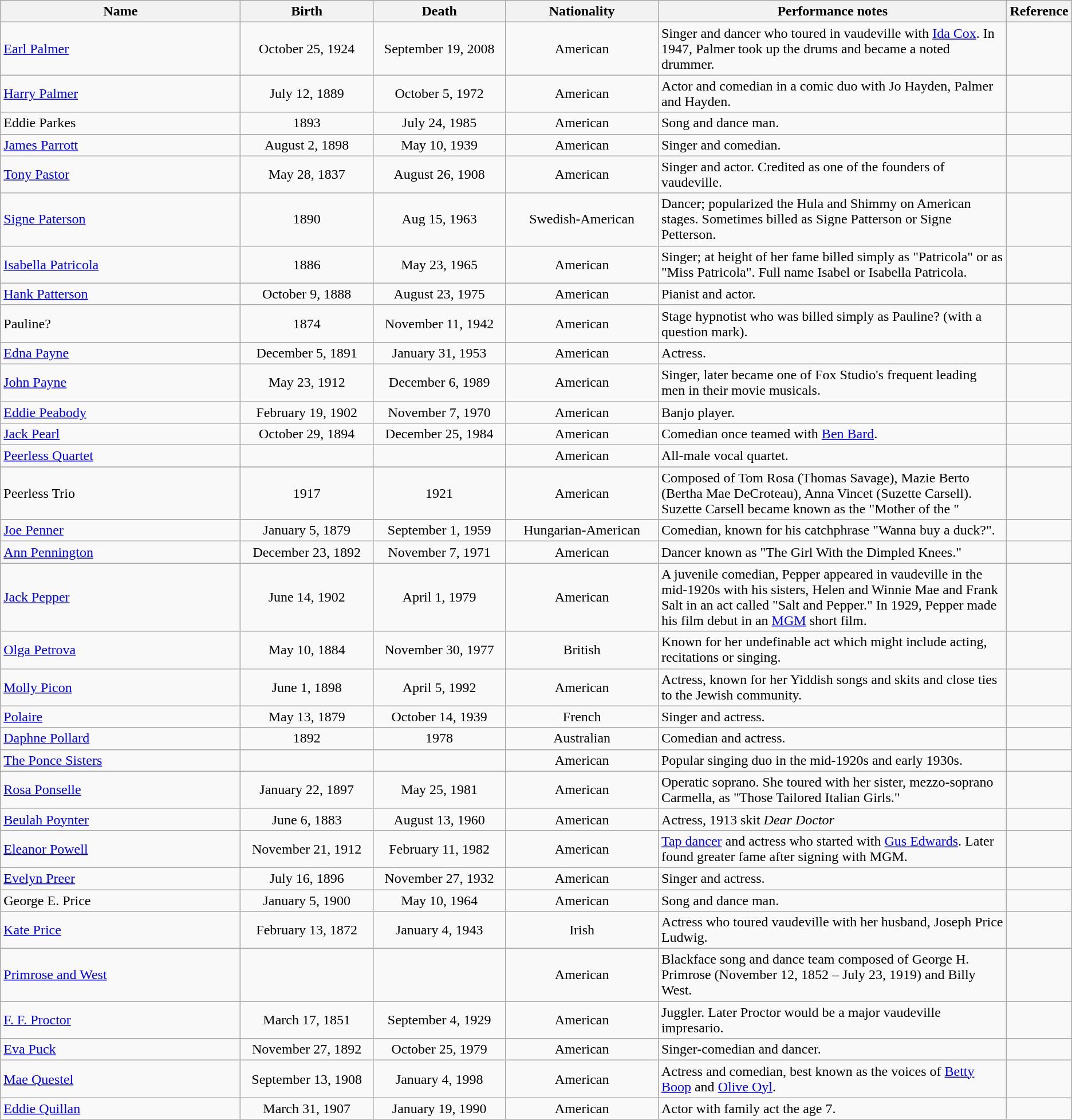<table class="wikitable">
<tr>
<th width="24%">Name</th>
<th width="13%">Birth</th>
<th width="13%">Death</th>
<th width="15%">Nationality</th>
<th width="35%">Performance notes</th>
<th width="1%">Reference</th>
</tr>
<tr>
<td><a href='#'>Earl Palmer</a></td>
<td align="center">October 25, 1924</td>
<td align="center">September 19, 2008</td>
<td align="center">American</td>
<td>Singer and dancer who toured in vaudeville with <a href='#'>Ida Cox</a>. In 1947, Palmer took up the drums and became a noted drummer.</td>
<td></td>
</tr>
<tr>
<td><a href='#'>Harry Palmer</a></td>
<td align="center">July 12, 1889</td>
<td align="center">October 5, 1972</td>
<td align="center">American</td>
<td>Actor and comedian in a comic duo with Jo Hayden, Palmer and Hayden.</td>
<td></td>
</tr>
<tr>
<td>Eddie Parkes</td>
<td align="center">1893</td>
<td align="center">July 24, 1985</td>
<td align="center">American</td>
<td>Song and dance man.</td>
<td></td>
</tr>
<tr>
<td><a href='#'>James Parrott</a></td>
<td align="center">August 2, 1898</td>
<td align="center">May 10, 1939</td>
<td align="center">American</td>
<td>Singer and comedian.</td>
<td></td>
</tr>
<tr>
<td><a href='#'>Tony Pastor</a></td>
<td align="center">May 28, 1837</td>
<td align="center">August 26, 1908</td>
<td align="center">American</td>
<td>Singer and actor. Credited as one of the founders of vaudeville.</td>
<td></td>
</tr>
<tr>
<td><a href='#'>Signe Paterson</a></td>
<td align="center">1890</td>
<td align="center">Aug 15, 1963</td>
<td align="center">Swedish-American</td>
<td>Dancer; popularized the Hula and Shimmy on American stages.  Sometimes billed as Signe Patterson or Signe Petterson.</td>
<td></td>
</tr>
<tr>
<td><a href='#'>Isabella Patricola</a></td>
<td align="center">1886</td>
<td align="center">May 23, 1965</td>
<td align="center">American</td>
<td>Singer; at height of her fame billed simply as "Patricola" or as "Miss Patricola".  Full name Isabel or Isabella Patricola.</td>
<td></td>
</tr>
<tr>
<td><a href='#'>Hank Patterson</a></td>
<td align="center">October 9, 1888</td>
<td align="center">August 23, 1975</td>
<td align="center">American</td>
<td>Pianist and actor.</td>
<td></td>
</tr>
<tr>
<td>Pauline?</td>
<td align="center">1874</td>
<td align="center">November 11, 1942</td>
<td align="center">American</td>
<td>Stage hypnotist who was billed simply as Pauline? (with a question mark).</td>
<td></td>
</tr>
<tr>
<td><a href='#'>Edna Payne</a></td>
<td align="center">December 5, 1891</td>
<td align="center">January 31, 1953</td>
<td align="center">American</td>
<td>Actress.</td>
<td></td>
</tr>
<tr>
<td><a href='#'>John Payne</a></td>
<td align="center">May 23, 1912</td>
<td align="center">December 6, 1989</td>
<td align="center">American</td>
<td>Singer, later became one of Fox Studio's frequent leading men in their movie musicals.</td>
<td></td>
</tr>
<tr>
<td><a href='#'>Eddie Peabody</a></td>
<td align="center">February 19, 1902</td>
<td align="center">November 7, 1970</td>
<td align="center">American</td>
<td>Banjo player.</td>
<td></td>
</tr>
<tr>
<td><a href='#'>Jack Pearl</a></td>
<td align="center">October 29, 1894</td>
<td align="center">December 25, 1984</td>
<td align="center">American</td>
<td>Comedian once teamed with <a href='#'>Ben Bard</a>.</td>
<td></td>
</tr>
<tr>
<td><a href='#'>Peerless Quartet</a></td>
<td align="center"></td>
<td align="center"></td>
<td align="center">American</td>
<td>All-male vocal quartet.</td>
<td></td>
</tr>
<tr>
</tr>
<tr>
<td>Peerless Trio</td>
<td align="center">1917</td>
<td align="center">1921</td>
<td align="center">American</td>
<td>Composed of Tom Rosa (Thomas Savage), Mazie Berto (Bertha Mae DeCroteau), Anna Vincet (Suzette Carsell). Suzette Carsell became known as the "Mother of the "</td>
<td></td>
</tr>
<tr>
<td><a href='#'>Joe Penner</a></td>
<td align="center">January 5, 1879</td>
<td align="center">September 1, 1959</td>
<td align="center">Hungarian-American</td>
<td>Comedian, known for his catchphrase "Wanna buy a duck?".</td>
<td></td>
</tr>
<tr>
<td><a href='#'>Ann Pennington</a></td>
<td align="center">December 23, 1892</td>
<td align="center">November 7, 1971</td>
<td align="center">American</td>
<td>Dancer known as "The Girl With the Dimpled Knees."</td>
<td></td>
</tr>
<tr>
<td><a href='#'>Jack Pepper</a></td>
<td align="center">June 14, 1902</td>
<td align="center">April 1, 1979</td>
<td align="center">American</td>
<td>A juvenile comedian, Pepper appeared in vaudeville in the mid-1920s with his sisters, Helen and Winnie Mae and Frank Salt in an act called "Salt and Pepper." In 1929, Pepper made his film debut in an <a href='#'>MGM</a> short film.</td>
<td></td>
</tr>
<tr>
<td><a href='#'>Olga Petrova</a></td>
<td align="center">May 10, 1884</td>
<td align="center">November 30, 1977</td>
<td align="center">British</td>
<td>Known for her undefinable act which might include acting, recitations or singing.</td>
<td></td>
</tr>
<tr>
<td><a href='#'>Molly Picon</a></td>
<td align="center">June 1, 1898</td>
<td align="center">April 5, 1992</td>
<td align="center">American</td>
<td>Actress, known for her Yiddish songs and skits and close ties to the Jewish community.</td>
<td></td>
</tr>
<tr>
<td><a href='#'>Polaire</a></td>
<td align="center">May 13, 1879</td>
<td align="center">October 14, 1939</td>
<td align="center">French</td>
<td>Singer and actress.</td>
<td></td>
</tr>
<tr>
<td><a href='#'>Daphne Pollard</a></td>
<td align="center">1892</td>
<td align="center">1978</td>
<td align="center">Australian</td>
<td>Comedian and actress.</td>
<td></td>
</tr>
<tr>
<td><a href='#'>The Ponce Sisters</a></td>
<td align="center"></td>
<td align="center"></td>
<td align="center">American</td>
<td>Popular singing duo in the mid-1920s and early 1930s.</td>
<td></td>
</tr>
<tr>
<td><a href='#'>Rosa Ponselle</a></td>
<td align="center">January 22, 1897</td>
<td align="center">May 25, 1981</td>
<td align="center">American</td>
<td>Operatic soprano. She toured with her sister, mezzo-soprano Carmella, as "Those Tailored Italian Girls."</td>
<td></td>
</tr>
<tr>
<td><a href='#'>Beulah Poynter</a></td>
<td align="center">June 6, 1883</td>
<td align="center">August 13, 1960</td>
<td align="center">American</td>
<td>Actress, 1913 skit <em>Dear Doctor</em></td>
<td></td>
</tr>
<tr>
<td><a href='#'>Eleanor Powell</a></td>
<td align="center">November 21, 1912</td>
<td align="center">February 11, 1982</td>
<td align="center">American</td>
<td><a href='#'>Tap dancer</a> and actress who started with <a href='#'>Gus Edwards</a>. Later found greater fame after signing with MGM.</td>
<td></td>
</tr>
<tr>
<td><a href='#'>Evelyn Preer</a></td>
<td align="center">July 16, 1896</td>
<td align="center">November 27, 1932</td>
<td align="center">American</td>
<td>Singer and actress.</td>
<td></td>
</tr>
<tr>
<td>George E. Price</td>
<td align="center">January 5, 1900</td>
<td align="center">May 10, 1964</td>
<td align="center">American</td>
<td>Song and dance man.</td>
<td></td>
</tr>
<tr>
<td><a href='#'>Kate Price</a></td>
<td align="center">February 13, 1872</td>
<td align="center">January 4, 1943</td>
<td align="center">Irish</td>
<td>Actress who toured vaudeville with her husband, Joseph Price Ludwig.</td>
<td></td>
</tr>
<tr>
<td><a href='#'>Primrose and West</a></td>
<td align="center"></td>
<td align="center"></td>
<td align="center">American</td>
<td>Blackface song and dance team composed of George H. Primrose (November 12, 1852 – July 23, 1919) and Billy West.</td>
<td></td>
</tr>
<tr>
<td><a href='#'>F. F. Proctor</a></td>
<td align="center">March 17, 1851</td>
<td align="center">September 4, 1929</td>
<td align="center">American</td>
<td>Juggler. Later Proctor would be a major vaudeville impresario.</td>
<td></td>
</tr>
<tr>
<td><a href='#'>Eva Puck</a></td>
<td align="center">November 27, 1892</td>
<td align="center">October 25, 1979</td>
<td align="center">American</td>
<td>Singer-comedian and dancer.</td>
<td></td>
</tr>
<tr>
<td><a href='#'>Mae Questel</a></td>
<td align="center">September 13, 1908</td>
<td align="center">January 4, 1998</td>
<td align="center">American</td>
<td>Actress and comedian, best known as the voices of <a href='#'>Betty Boop</a> and <a href='#'>Olive Oyl</a>.</td>
<td></td>
</tr>
<tr>
<td><a href='#'>Eddie Quillan</a></td>
<td align="center">March 31, 1907</td>
<td align="center">January 19, 1990</td>
<td align="center">American</td>
<td>Actor with family act the age 7.</td>
<td></td>
</tr>
</table>
